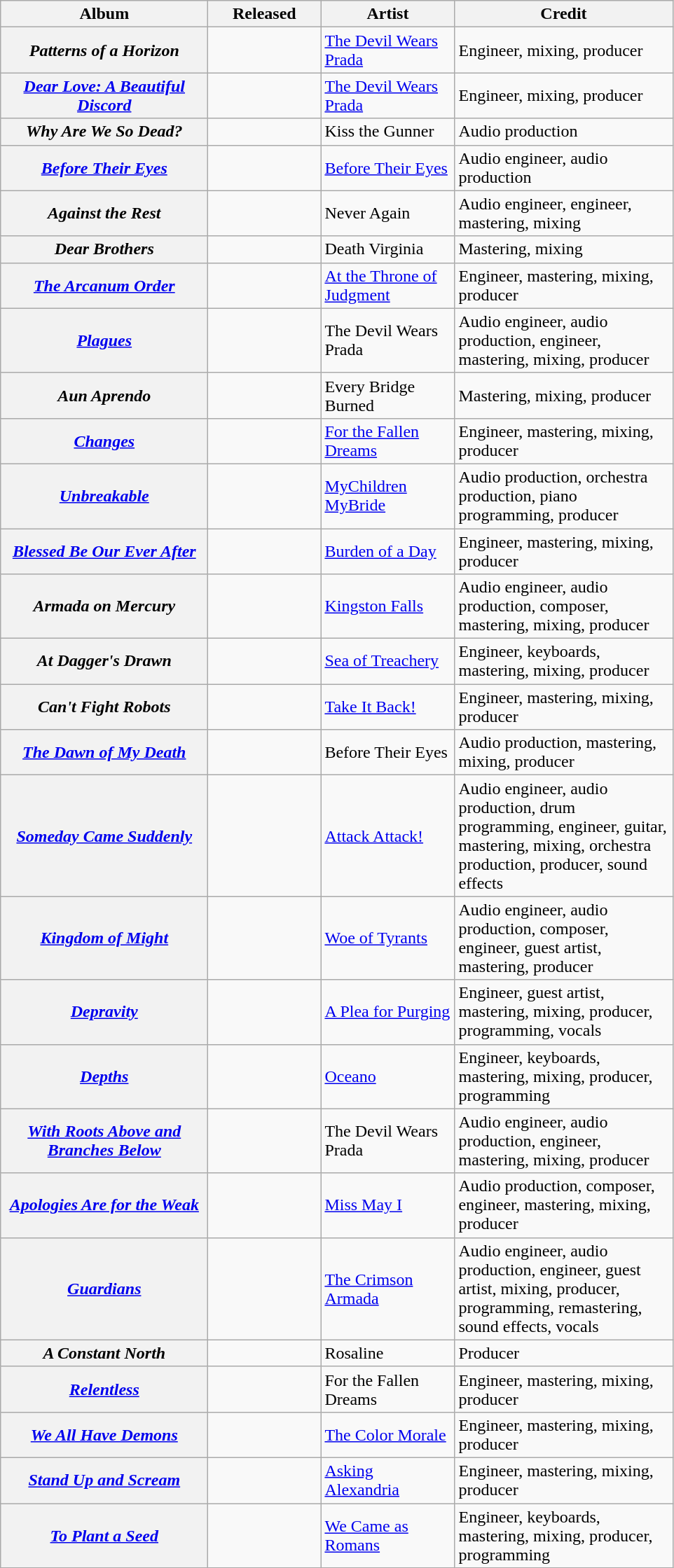<table class="wikitable plainrowheaders sortable">
<tr>
<th style="width:190px;">Album</th>
<th style="width:100px;">Released</th>
<th style="width:120px;">Artist</th>
<th style="width:200px;">Credit</th>
</tr>
<tr>
<th scope="row"><em>Patterns of a Horizon</em></th>
<td align=right></td>
<td><a href='#'>The Devil Wears Prada</a></td>
<td>Engineer, mixing, producer</td>
</tr>
<tr>
<th scope="row"><em><a href='#'>Dear Love: A Beautiful Discord</a></em></th>
<td align=right></td>
<td><a href='#'>The Devil Wears Prada</a></td>
<td>Engineer, mixing, producer</td>
</tr>
<tr>
<th scope="row"><em>Why Are We So Dead?</em></th>
<td align=right></td>
<td>Kiss the Gunner</td>
<td>Audio production</td>
</tr>
<tr>
<th scope="row"><em><a href='#'>Before Their Eyes</a></em></th>
<td align=right></td>
<td><a href='#'>Before Their Eyes</a></td>
<td>Audio engineer, audio production</td>
</tr>
<tr>
<th scope="row"><em>Against the Rest</em></th>
<td align=right></td>
<td>Never Again</td>
<td>Audio engineer, engineer, mastering, mixing</td>
</tr>
<tr>
<th scope="row"><em>Dear Brothers</em></th>
<td align=right></td>
<td>Death Virginia</td>
<td>Mastering, mixing</td>
</tr>
<tr>
<th scope="row"><em><a href='#'>The Arcanum Order</a></em></th>
<td align=right></td>
<td><a href='#'>At the Throne of Judgment</a></td>
<td>Engineer, mastering, mixing, producer</td>
</tr>
<tr>
<th scope="row"><em><a href='#'>Plagues</a></em></th>
<td align=right></td>
<td>The Devil Wears Prada</td>
<td>Audio engineer, audio production, engineer, mastering, mixing, producer</td>
</tr>
<tr>
<th scope="row"><em>Aun Aprendo</em></th>
<td align=right></td>
<td>Every Bridge Burned</td>
<td>Mastering, mixing, producer</td>
</tr>
<tr>
<th scope="row"><em><a href='#'>Changes</a></em></th>
<td align=right></td>
<td><a href='#'>For the Fallen Dreams</a></td>
<td>Engineer, mastering, mixing, producer</td>
</tr>
<tr>
<th scope="row"><em><a href='#'>Unbreakable</a></em></th>
<td align=right></td>
<td><a href='#'>MyChildren MyBride</a></td>
<td>Audio production, orchestra production, piano programming, producer</td>
</tr>
<tr>
<th scope="row"><em><a href='#'>Blessed Be Our Ever After</a></em></th>
<td align=right></td>
<td><a href='#'>Burden of a Day</a></td>
<td>Engineer, mastering, mixing, producer</td>
</tr>
<tr>
<th scope="row"><em>Armada on Mercury</em></th>
<td align=right></td>
<td><a href='#'>Kingston Falls</a></td>
<td>Audio engineer, audio production, composer, mastering, mixing, producer</td>
</tr>
<tr>
<th scope="row"><em>At Dagger's Drawn</em></th>
<td align=right></td>
<td><a href='#'>Sea of Treachery</a></td>
<td>Engineer, keyboards, mastering, mixing, producer</td>
</tr>
<tr>
<th scope="row"><em>Can't Fight Robots</em></th>
<td align=right></td>
<td><a href='#'>Take It Back!</a></td>
<td>Engineer, mastering, mixing, producer</td>
</tr>
<tr>
<th scope="row"><em><a href='#'>The Dawn of My Death</a></em></th>
<td align=right></td>
<td>Before Their Eyes</td>
<td>Audio production, mastering, mixing, producer</td>
</tr>
<tr>
<th scope="row"><em><a href='#'>Someday Came Suddenly</a></em></th>
<td align=right></td>
<td><a href='#'>Attack Attack!</a></td>
<td>Audio engineer, audio production, drum programming, engineer, guitar, mastering, mixing, orchestra production, producer, sound effects</td>
</tr>
<tr>
<th scope="row"><em><a href='#'>Kingdom of Might</a></em></th>
<td align=right></td>
<td><a href='#'>Woe of Tyrants</a></td>
<td>Audio engineer, audio production, composer, engineer, guest artist, mastering, producer</td>
</tr>
<tr>
<th scope="row"><em><a href='#'>Depravity</a></em></th>
<td align=right></td>
<td><a href='#'>A Plea for Purging</a></td>
<td>Engineer, guest artist, mastering, mixing, producer, programming, vocals</td>
</tr>
<tr>
<th scope="row"><em><a href='#'>Depths</a></em></th>
<td align=right></td>
<td><a href='#'>Oceano</a></td>
<td>Engineer, keyboards, mastering, mixing, producer, programming</td>
</tr>
<tr>
<th scope="row"><em><a href='#'>With Roots Above and Branches Below</a></em></th>
<td align=right></td>
<td>The Devil Wears Prada</td>
<td>Audio engineer, audio production, engineer, mastering, mixing, producer</td>
</tr>
<tr>
<th scope="row"><em><a href='#'>Apologies Are for the Weak</a></em></th>
<td align=right></td>
<td><a href='#'>Miss May I</a></td>
<td>Audio production, composer, engineer, mastering, mixing, producer</td>
</tr>
<tr>
<th scope="row"><em><a href='#'>Guardians</a></em></th>
<td align=right></td>
<td><a href='#'>The Crimson Armada</a></td>
<td>Audio engineer, audio production, engineer, guest artist, mixing, producer, programming, remastering, sound effects, vocals</td>
</tr>
<tr>
<th scope="row"><em>A Constant North</em></th>
<td align=right></td>
<td>Rosaline</td>
<td>Producer</td>
</tr>
<tr>
<th scope="row"><em><a href='#'>Relentless</a></em></th>
<td align=right></td>
<td>For the Fallen Dreams</td>
<td>Engineer, mastering, mixing, producer</td>
</tr>
<tr>
<th scope="row"><em><a href='#'>We All Have Demons</a></em></th>
<td align=right></td>
<td><a href='#'>The Color Morale</a></td>
<td>Engineer, mastering, mixing, producer</td>
</tr>
<tr>
<th scope="row"><em><a href='#'>Stand Up and Scream</a></em></th>
<td align=right></td>
<td><a href='#'>Asking Alexandria</a></td>
<td>Engineer, mastering, mixing, producer</td>
</tr>
<tr>
<th scope="row"><em><a href='#'>To Plant a Seed</a></em></th>
<td align=right></td>
<td><a href='#'>We Came as Romans</a></td>
<td>Engineer, keyboards, mastering, mixing, producer, programming</td>
</tr>
</table>
